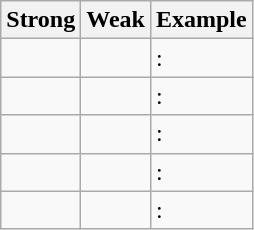<table class="wikitable">
<tr>
<th>Strong</th>
<th>Weak</th>
<th>Example</th>
</tr>
<tr>
<td></td>
<td></td>
<td> : </td>
</tr>
<tr>
<td></td>
<td></td>
<td> : </td>
</tr>
<tr>
<td></td>
<td></td>
<td> : </td>
</tr>
<tr>
<td></td>
<td></td>
<td> : </td>
</tr>
<tr>
<td> </td>
<td> </td>
<td> : </td>
</tr>
</table>
